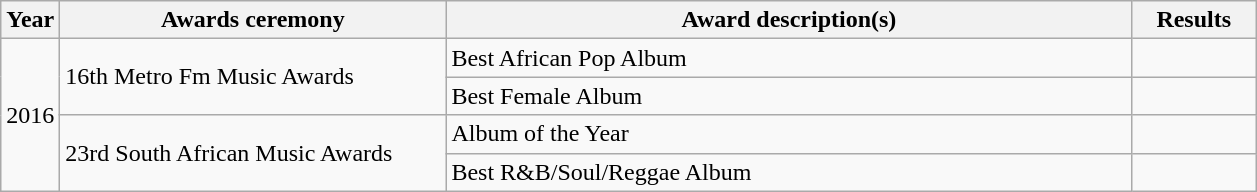<table class="wikitable">
<tr>
<th>Year</th>
<th style="width:250px;">Awards ceremony</th>
<th style="width:450px;">Award description(s)</th>
<th style="width:75px;">Results</th>
</tr>
<tr>
<td rowspan="4">2016</td>
<td rowspan="2">16th Metro Fm Music Awards</td>
<td>Best African Pop Album</td>
<td></td>
</tr>
<tr>
<td>Best Female Album</td>
<td></td>
</tr>
<tr>
<td rowspan="2">23rd South African Music Awards</td>
<td>Album of the Year</td>
<td></td>
</tr>
<tr>
<td>Best R&B/Soul/Reggae Album</td>
<td></td>
</tr>
</table>
